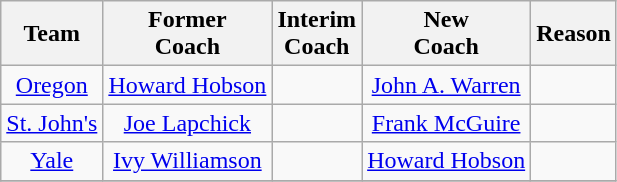<table class="wikitable" style="text-align:center;">
<tr>
<th>Team</th>
<th>Former<br>Coach</th>
<th>Interim<br>Coach</th>
<th>New<br>Coach</th>
<th>Reason</th>
</tr>
<tr>
<td><a href='#'>Oregon</a></td>
<td><a href='#'>Howard Hobson</a></td>
<td></td>
<td><a href='#'>John A. Warren</a></td>
<td></td>
</tr>
<tr>
<td><a href='#'>St. John's</a></td>
<td><a href='#'>Joe Lapchick</a></td>
<td></td>
<td><a href='#'>Frank McGuire</a></td>
<td></td>
</tr>
<tr>
<td><a href='#'>Yale</a></td>
<td><a href='#'>Ivy Williamson</a></td>
<td></td>
<td><a href='#'>Howard Hobson</a></td>
<td></td>
</tr>
<tr>
</tr>
</table>
